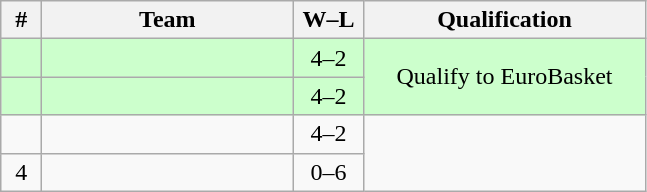<table class=wikitable style="text-align:center;">
<tr>
<th width=20px>#</th>
<th width=160px>Team</th>
<th width=40px>W–L</th>
<th width=180px>Qualification</th>
</tr>
<tr bgcolor=#CCFFCC>
<td></td>
<td align=left></td>
<td>4–2</td>
<td rowspan=2>Qualify to EuroBasket</td>
</tr>
<tr bgcolor=#CCFFCC>
<td></td>
<td align=left></td>
<td>4–2</td>
</tr>
<tr>
<td></td>
<td align=left></td>
<td>4–2</td>
</tr>
<tr>
<td>4</td>
<td align=left></td>
<td>0–6</td>
</tr>
</table>
